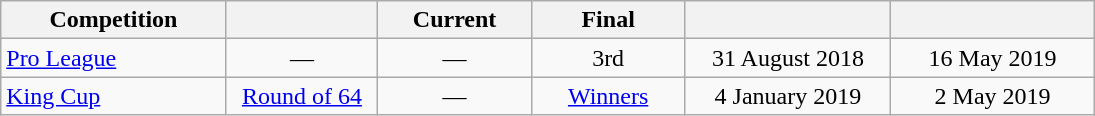<table class="wikitable" style="text-align:center; width:730px;">
<tr>
<th style="text-align:center; width:150px;">Competition</th>
<th style="text-align:center; width:100px;"></th>
<th style="text-align:center; width:100px;">Current<br></th>
<th style="text-align:center; width:100px;">Final<br></th>
<th style="text-align:center; width:140px;"></th>
<th style="text-align:center; width:140px;"></th>
</tr>
<tr>
<td style="text-align:left;"><a href='#'>Pro League</a></td>
<td>—</td>
<td>—</td>
<td>3rd</td>
<td>31 August 2018</td>
<td>16 May 2019</td>
</tr>
<tr>
<td style="text-align:left;"><a href='#'>King Cup</a></td>
<td><a href='#'>Round of 64</a></td>
<td>—</td>
<td><a href='#'>Winners</a></td>
<td>4 January 2019</td>
<td>2 May 2019</td>
</tr>
</table>
